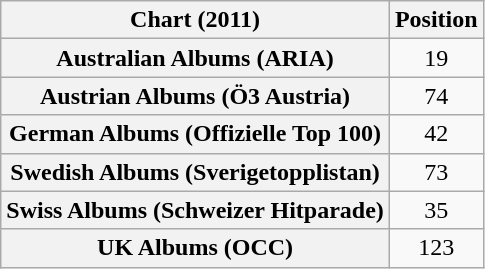<table class="wikitable sortable plainrowheaders" style="text-align:center">
<tr>
<th scope="col">Chart (2011)</th>
<th scope="col">Position</th>
</tr>
<tr>
<th scope="row">Australian Albums (ARIA)</th>
<td>19</td>
</tr>
<tr>
<th scope="row">Austrian Albums (Ö3 Austria)</th>
<td>74</td>
</tr>
<tr>
<th scope="row">German Albums (Offizielle Top 100)</th>
<td>42</td>
</tr>
<tr>
<th scope="row">Swedish Albums (Sverigetopplistan)</th>
<td>73</td>
</tr>
<tr>
<th scope="row">Swiss Albums (Schweizer Hitparade)</th>
<td>35</td>
</tr>
<tr>
<th scope="row">UK Albums (OCC)</th>
<td>123</td>
</tr>
</table>
